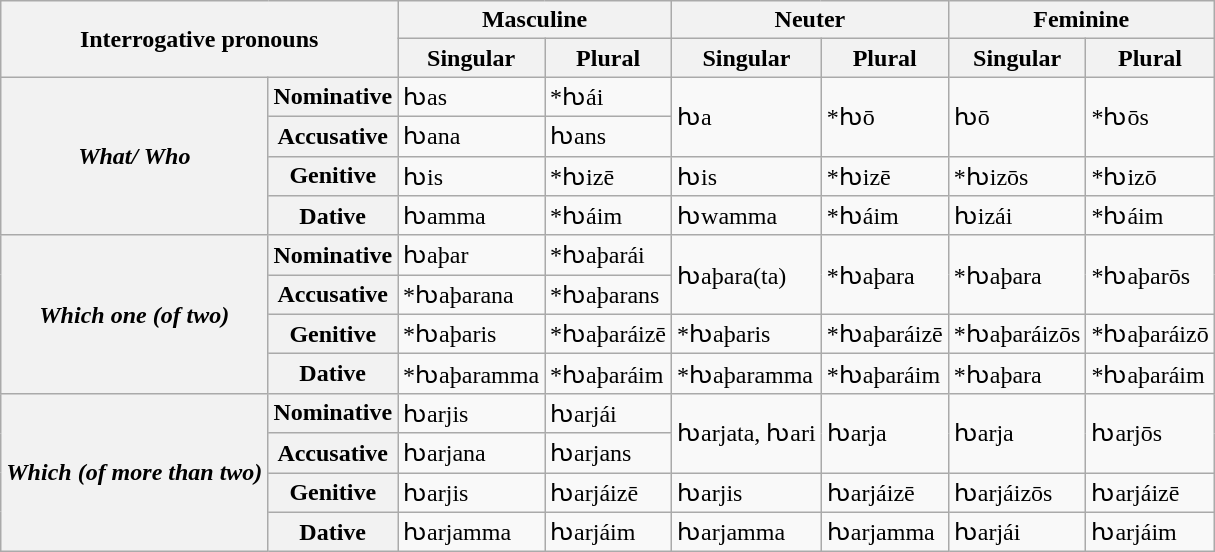<table class="wikitable mw-collapsible">
<tr>
<th colspan="2" rowspan="2">Interrogative pronouns</th>
<th colspan="2"><strong>Masculine</strong></th>
<th colspan="2"><strong>Neuter</strong></th>
<th colspan="2"><strong>Feminine</strong></th>
</tr>
<tr>
<th>Singular</th>
<th>Plural</th>
<th>Singular</th>
<th>Plural</th>
<th>Singular</th>
<th>Plural</th>
</tr>
<tr>
<th rowspan="4"><em>What/ Who</em></th>
<th><strong>Nominative</strong></th>
<td>ƕas</td>
<td>*ƕái</td>
<td rowspan="2">ƕa</td>
<td rowspan="2">*ƕō</td>
<td rowspan="2">ƕō</td>
<td rowspan="2">*ƕōs</td>
</tr>
<tr>
<th><strong>Accusative</strong></th>
<td>ƕana</td>
<td>ƕans</td>
</tr>
<tr>
<th><strong>Genitive</strong></th>
<td>ƕis</td>
<td>*ƕizē</td>
<td>ƕis</td>
<td>*ƕizē</td>
<td>*ƕizōs</td>
<td>*ƕizō</td>
</tr>
<tr>
<th><strong>Dative</strong></th>
<td>ƕamma</td>
<td>*ƕáim</td>
<td>ƕwamma</td>
<td>*ƕáim</td>
<td>ƕizái</td>
<td>*ƕáim</td>
</tr>
<tr>
<th rowspan="4"><em>Which one (of two)</em></th>
<th><strong>Nominative</strong></th>
<td>ƕaþar</td>
<td>*ƕaþarái</td>
<td rowspan="2">ƕaþara(ta)</td>
<td rowspan="2">*ƕaþara</td>
<td rowspan="2">*ƕaþara</td>
<td rowspan="2">*ƕaþarōs</td>
</tr>
<tr>
<th><strong>Accusative</strong></th>
<td>*ƕaþarana</td>
<td>*ƕaþarans</td>
</tr>
<tr>
<th><strong>Genitive</strong></th>
<td>*ƕaþaris</td>
<td>*ƕaþaráizē</td>
<td>*ƕaþaris</td>
<td>*ƕaþaráizē</td>
<td>*ƕaþaráizōs</td>
<td>*ƕaþaráizō</td>
</tr>
<tr>
<th><strong>Dative</strong></th>
<td>*ƕaþaramma</td>
<td>*ƕaþaráim</td>
<td>*ƕaþaramma</td>
<td>*ƕaþaráim</td>
<td>*ƕaþara</td>
<td>*ƕaþaráim</td>
</tr>
<tr>
<th rowspan="4"><em>Which (of more than two)</em></th>
<th><strong>Nominative</strong></th>
<td>ƕarjis</td>
<td>ƕarjái</td>
<td rowspan="2">ƕarjata, ƕari</td>
<td rowspan="2">ƕarja</td>
<td rowspan="2">ƕarja</td>
<td rowspan="2">ƕarjōs</td>
</tr>
<tr>
<th><strong>Accusative</strong></th>
<td>ƕarjana</td>
<td>ƕarjans</td>
</tr>
<tr>
<th><strong>Genitive</strong></th>
<td>ƕarjis</td>
<td>ƕarjáizē</td>
<td>ƕarjis</td>
<td>ƕarjáizē</td>
<td>ƕarjáizōs</td>
<td>ƕarjáizē</td>
</tr>
<tr>
<th><strong>Dative</strong></th>
<td>ƕarjamma</td>
<td>ƕarjáim</td>
<td>ƕarjamma</td>
<td>ƕarjamma</td>
<td>ƕarjái</td>
<td>ƕarjáim</td>
</tr>
</table>
